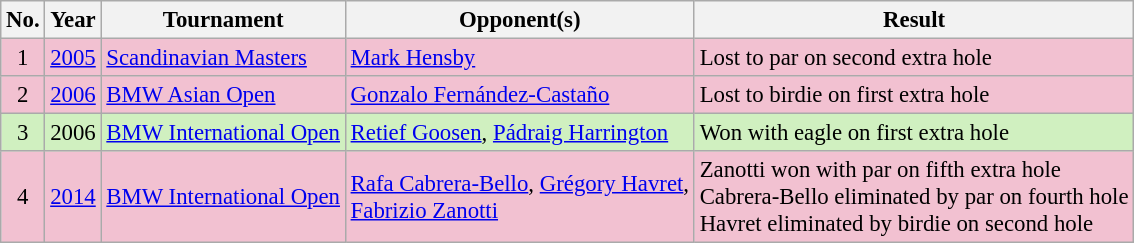<table class="wikitable" style="font-size:95%;">
<tr>
<th>No.</th>
<th>Year</th>
<th>Tournament</th>
<th>Opponent(s)</th>
<th>Result</th>
</tr>
<tr style="background:#F2C1D1;">
<td align=center>1</td>
<td><a href='#'>2005</a></td>
<td><a href='#'>Scandinavian Masters</a></td>
<td> <a href='#'>Mark Hensby</a></td>
<td>Lost to par on second extra hole</td>
</tr>
<tr style="background:#F2C1D1;">
<td align=center>2</td>
<td><a href='#'>2006</a></td>
<td><a href='#'>BMW Asian Open</a></td>
<td> <a href='#'>Gonzalo Fernández-Castaño</a></td>
<td>Lost to birdie on first extra hole</td>
</tr>
<tr style="background:#D0F0C0;">
<td align=center>3</td>
<td>2006</td>
<td><a href='#'>BMW International Open</a></td>
<td> <a href='#'>Retief Goosen</a>,  <a href='#'>Pádraig Harrington</a></td>
<td>Won with eagle on first extra hole</td>
</tr>
<tr style="background:#F2C1D1;">
<td align=center>4</td>
<td><a href='#'>2014</a></td>
<td><a href='#'>BMW International Open</a></td>
<td> <a href='#'>Rafa Cabrera-Bello</a>,  <a href='#'>Grégory Havret</a>,<br> <a href='#'>Fabrizio Zanotti</a></td>
<td>Zanotti won with par on fifth extra hole<br>Cabrera-Bello eliminated by par on fourth hole<br>Havret eliminated by birdie on second hole</td>
</tr>
</table>
